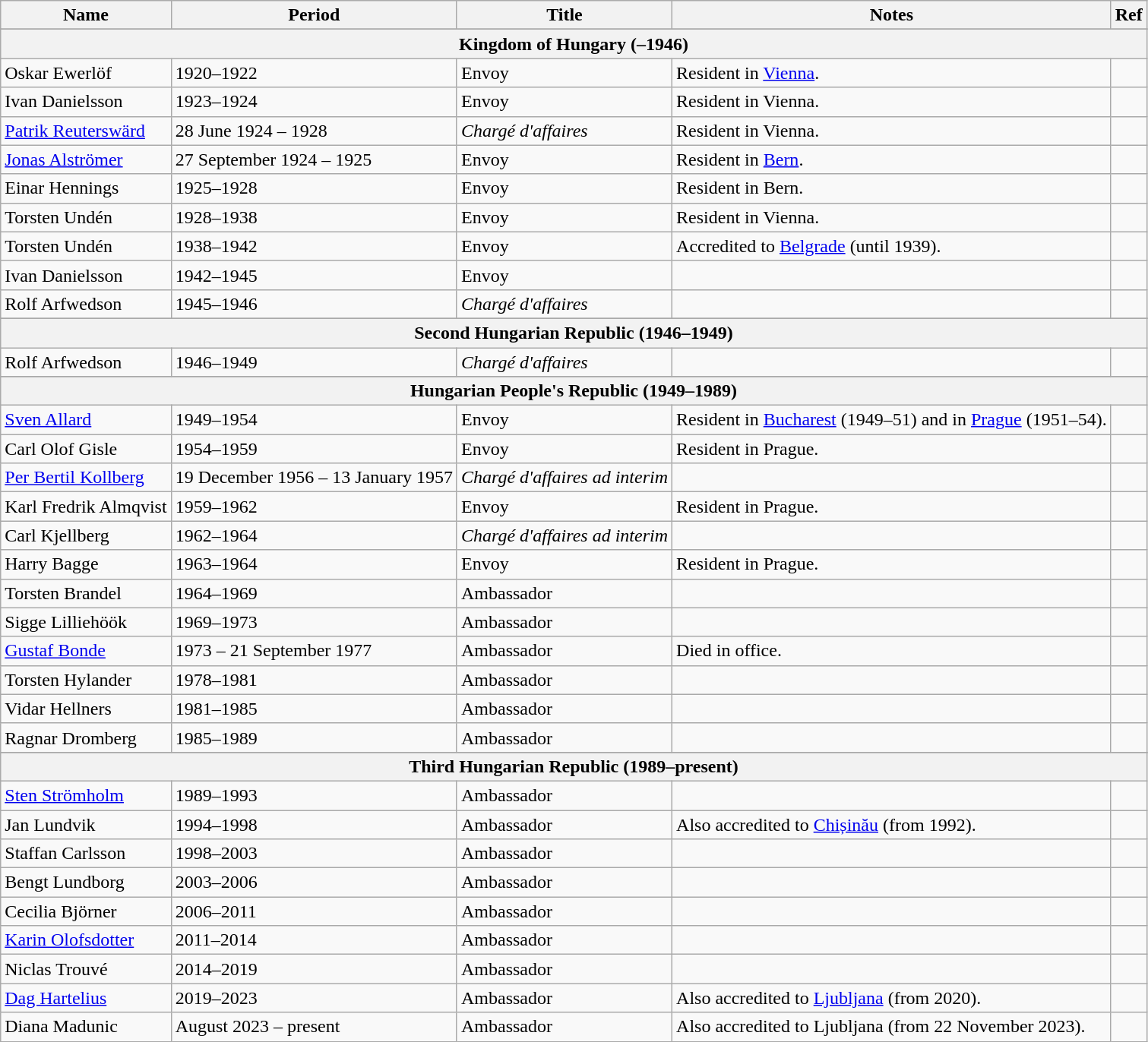<table class="wikitable">
<tr>
<th>Name</th>
<th>Period</th>
<th>Title</th>
<th>Notes</th>
<th>Ref</th>
</tr>
<tr>
</tr>
<tr style="text-align:center;">
<th colspan=5>Kingdom of Hungary (–1946)</th>
</tr>
<tr>
<td>Oskar Ewerlöf</td>
<td>1920–1922</td>
<td>Envoy</td>
<td>Resident in <a href='#'>Vienna</a>.</td>
<td></td>
</tr>
<tr>
<td>Ivan Danielsson</td>
<td>1923–1924</td>
<td>Envoy</td>
<td>Resident in Vienna.</td>
<td></td>
</tr>
<tr>
<td><a href='#'>Patrik Reuterswärd</a></td>
<td>28 June 1924 – 1928</td>
<td><em>Chargé d'affaires</em></td>
<td>Resident in Vienna.</td>
<td></td>
</tr>
<tr>
<td><a href='#'>Jonas Alströmer</a></td>
<td>27 September 1924 – 1925</td>
<td>Envoy</td>
<td>Resident in <a href='#'>Bern</a>.</td>
<td></td>
</tr>
<tr>
<td>Einar Hennings</td>
<td>1925–1928</td>
<td>Envoy</td>
<td>Resident in Bern.</td>
<td></td>
</tr>
<tr>
<td>Torsten Undén</td>
<td>1928–1938</td>
<td>Envoy</td>
<td>Resident in Vienna.</td>
<td></td>
</tr>
<tr>
<td>Torsten Undén</td>
<td>1938–1942</td>
<td>Envoy</td>
<td>Accredited to <a href='#'>Belgrade</a> (until 1939).</td>
<td></td>
</tr>
<tr>
<td>Ivan Danielsson</td>
<td>1942–1945</td>
<td>Envoy</td>
<td></td>
<td></td>
</tr>
<tr>
<td>Rolf Arfwedson</td>
<td>1945–1946</td>
<td><em>Chargé d'affaires</em></td>
<td></td>
<td></td>
</tr>
<tr>
</tr>
<tr style="text-align:center;">
<th colspan=5>Second Hungarian Republic (1946–1949)</th>
</tr>
<tr>
<td>Rolf Arfwedson</td>
<td>1946–1949</td>
<td><em>Chargé d'affaires</em></td>
<td></td>
<td></td>
</tr>
<tr>
</tr>
<tr style="text-align:center;">
<th colspan=5>Hungarian People's Republic (1949–1989)</th>
</tr>
<tr>
<td><a href='#'>Sven Allard</a></td>
<td>1949–1954</td>
<td>Envoy</td>
<td>Resident in <a href='#'>Bucharest</a> (1949–51) and in <a href='#'>Prague</a> (1951–54).</td>
<td></td>
</tr>
<tr>
<td>Carl Olof Gisle</td>
<td>1954–1959</td>
<td>Envoy</td>
<td>Resident in Prague.</td>
<td></td>
</tr>
<tr>
<td><a href='#'>Per Bertil Kollberg</a></td>
<td>19 December 1956 – 13 January 1957</td>
<td><em>Chargé d'affaires ad interim</em></td>
<td></td>
<td></td>
</tr>
<tr>
<td>Karl Fredrik Almqvist</td>
<td>1959–1962</td>
<td>Envoy</td>
<td>Resident in Prague.</td>
<td></td>
</tr>
<tr>
<td>Carl Kjellberg</td>
<td>1962–1964</td>
<td><em>Chargé d'affaires ad interim</em></td>
<td></td>
<td></td>
</tr>
<tr>
<td>Harry Bagge</td>
<td>1963–1964</td>
<td>Envoy</td>
<td>Resident in Prague.</td>
<td></td>
</tr>
<tr>
<td>Torsten Brandel</td>
<td>1964–1969</td>
<td>Ambassador</td>
<td></td>
<td></td>
</tr>
<tr>
<td>Sigge Lilliehöök</td>
<td>1969–1973</td>
<td>Ambassador</td>
<td></td>
<td></td>
</tr>
<tr>
<td><a href='#'>Gustaf Bonde</a></td>
<td>1973 – 21 September 1977</td>
<td>Ambassador</td>
<td>Died in office.</td>
<td></td>
</tr>
<tr>
<td>Torsten Hylander</td>
<td>1978–1981</td>
<td>Ambassador</td>
<td></td>
<td></td>
</tr>
<tr>
<td>Vidar Hellners</td>
<td>1981–1985</td>
<td>Ambassador</td>
<td></td>
<td></td>
</tr>
<tr>
<td>Ragnar Dromberg</td>
<td>1985–1989</td>
<td>Ambassador</td>
<td></td>
<td></td>
</tr>
<tr>
</tr>
<tr style="text-align:center;">
<th colspan=5>Third Hungarian Republic (1989–present)</th>
</tr>
<tr>
<td><a href='#'>Sten Strömholm</a></td>
<td>1989–1993</td>
<td>Ambassador</td>
<td></td>
<td></td>
</tr>
<tr>
<td>Jan Lundvik</td>
<td>1994–1998</td>
<td>Ambassador</td>
<td>Also accredited to <a href='#'>Chișinău</a> (from 1992).</td>
<td></td>
</tr>
<tr>
<td>Staffan Carlsson</td>
<td>1998–2003</td>
<td>Ambassador</td>
<td></td>
<td></td>
</tr>
<tr>
<td>Bengt Lundborg</td>
<td>2003–2006</td>
<td>Ambassador</td>
<td></td>
<td></td>
</tr>
<tr>
<td>Cecilia Björner</td>
<td>2006–2011</td>
<td>Ambassador</td>
<td></td>
<td></td>
</tr>
<tr>
<td><a href='#'>Karin Olofsdotter</a></td>
<td>2011–2014</td>
<td>Ambassador</td>
<td></td>
<td></td>
</tr>
<tr>
<td>Niclas Trouvé</td>
<td>2014–2019</td>
<td>Ambassador</td>
<td></td>
<td></td>
</tr>
<tr>
<td><a href='#'>Dag Hartelius</a></td>
<td>2019–2023</td>
<td>Ambassador</td>
<td>Also accredited to <a href='#'>Ljubljana</a> (from 2020).</td>
<td></td>
</tr>
<tr>
<td>Diana Madunic</td>
<td>August 2023 – present</td>
<td>Ambassador</td>
<td>Also accredited to Ljubljana (from 22 November 2023).</td>
<td></td>
</tr>
</table>
